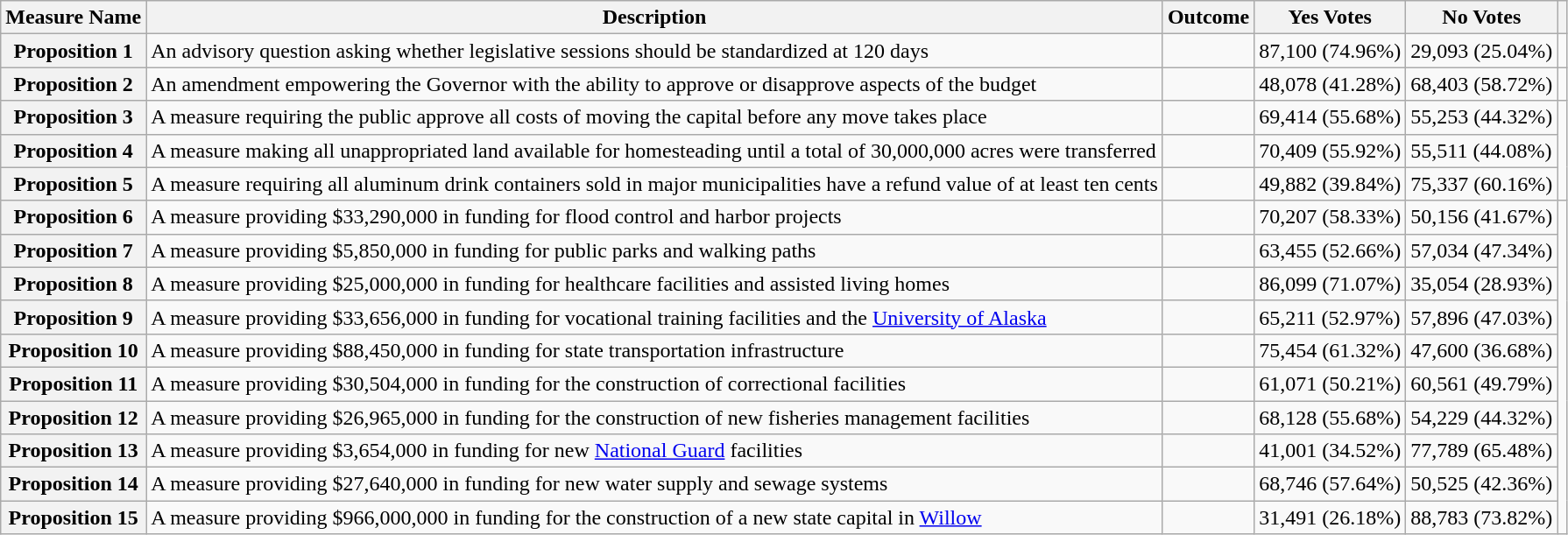<table class="wikitable sortable plainrowheaders">
<tr>
<th scope=col>Measure Name</th>
<th scope=col>Description</th>
<th scope=col>Outcome</th>
<th scope=col>Yes Votes</th>
<th scope=col>No Votes</th>
<th scope=col class=unsortable></th>
</tr>
<tr>
<th scope=row>Proposition 1</th>
<td>An advisory question asking whether legislative sessions should be standardized at 120 days</td>
<td></td>
<td>87,100 (74.96%)</td>
<td>29,093 (25.04%)</td>
<td></td>
</tr>
<tr>
<th scope=row>Proposition 2</th>
<td>An amendment empowering the Governor with the ability to approve or disapprove aspects of the budget</td>
<td></td>
<td>48,078 (41.28%)</td>
<td>68,403 (58.72%)</td>
<td></td>
</tr>
<tr>
<th scope=row>Proposition 3</th>
<td>A measure requiring the public approve all costs of moving the capital before any move takes place</td>
<td></td>
<td>69,414 (55.68%)</td>
<td>55,253 (44.32%)</td>
<td rowspan=3></td>
</tr>
<tr>
<th scope=row>Proposition 4</th>
<td>A measure making all unappropriated land available for homesteading until a total of 30,000,000 acres were transferred</td>
<td></td>
<td>70,409 (55.92%)</td>
<td>55,511 (44.08%)</td>
</tr>
<tr>
<th scope=row>Proposition 5</th>
<td>A measure requiring all aluminum drink containers sold in major municipalities have a refund value of at least ten cents</td>
<td></td>
<td>49,882 (39.84%)</td>
<td>75,337 (60.16%)</td>
</tr>
<tr>
<th scope=row>Proposition 6</th>
<td>A measure providing $33,290,000 in funding for flood control and harbor projects</td>
<td></td>
<td>70,207 (58.33%)</td>
<td>50,156 (41.67%)</td>
<td rowspan=10></td>
</tr>
<tr>
<th scope=row>Proposition 7</th>
<td>A measure providing $5,850,000 in funding for public parks and walking paths</td>
<td></td>
<td>63,455 (52.66%)</td>
<td>57,034 (47.34%)</td>
</tr>
<tr>
<th scope=row>Proposition 8</th>
<td>A measure providing $25,000,000 in funding for healthcare facilities and assisted living homes</td>
<td></td>
<td>86,099 (71.07%)</td>
<td>35,054 (28.93%)</td>
</tr>
<tr>
<th scope=row>Proposition 9</th>
<td>A measure providing $33,656,000 in funding for vocational training facilities and the <a href='#'>University of Alaska</a></td>
<td></td>
<td>65,211 (52.97%)</td>
<td>57,896 (47.03%)</td>
</tr>
<tr>
<th scope=row>Proposition 10</th>
<td>A measure providing $88,450,000 in funding for state transportation infrastructure</td>
<td></td>
<td>75,454 (61.32%)</td>
<td>47,600 (36.68%)</td>
</tr>
<tr>
<th scope=row>Proposition 11</th>
<td>A measure providing $30,504,000 in funding for the construction of correctional facilities</td>
<td></td>
<td>61,071 (50.21%)</td>
<td>60,561 (49.79%)</td>
</tr>
<tr>
<th scope=row>Proposition 12</th>
<td>A measure providing $26,965,000 in funding for the construction of new fisheries management facilities</td>
<td></td>
<td>68,128 (55.68%)</td>
<td>54,229 (44.32%)</td>
</tr>
<tr>
<th scope=row>Proposition 13</th>
<td>A measure providing $3,654,000 in funding for new <a href='#'>National Guard</a> facilities</td>
<td></td>
<td>41,001 (34.52%)</td>
<td>77,789 (65.48%)</td>
</tr>
<tr>
<th scope=row>Proposition 14</th>
<td>A measure providing $27,640,000 in funding for new water supply and sewage systems</td>
<td></td>
<td>68,746 (57.64%)</td>
<td>50,525 (42.36%)</td>
</tr>
<tr>
<th scope=row>Proposition 15</th>
<td>A measure providing $966,000,000 in funding for the construction of a new state capital in <a href='#'>Willow</a></td>
<td></td>
<td>31,491 (26.18%)</td>
<td>88,783 (73.82%)</td>
</tr>
</table>
